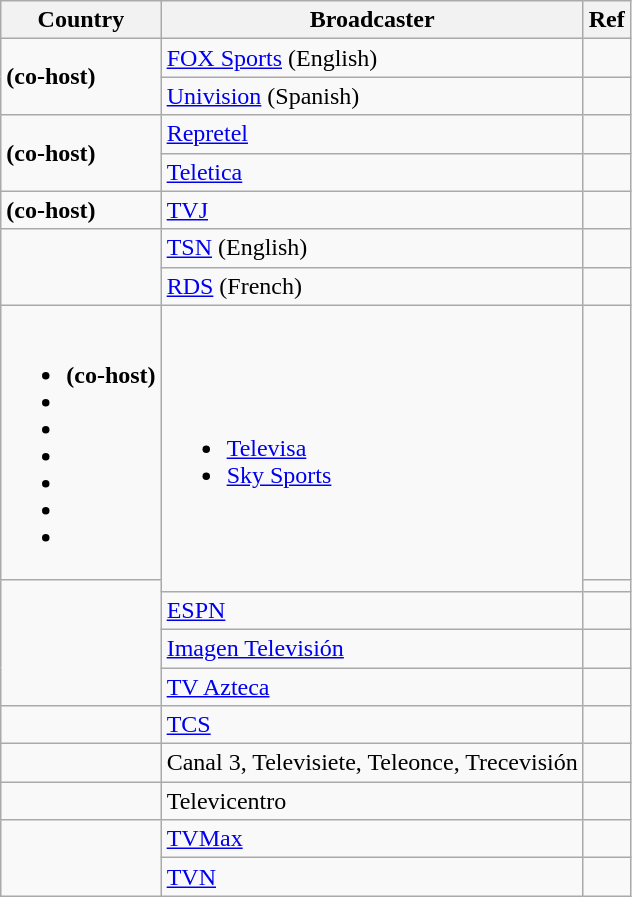<table class="wikitable">
<tr>
<th>Country</th>
<th>Broadcaster</th>
<th>Ref</th>
</tr>
<tr>
<td rowspan="2"><strong> (co-host)</strong></td>
<td><a href='#'>FOX Sports</a> (English)</td>
<td></td>
</tr>
<tr>
<td><a href='#'>Univision</a> (Spanish)</td>
<td></td>
</tr>
<tr>
<td rowspan="2"><strong> (co-host)</strong></td>
<td><a href='#'>Repretel</a></td>
<td></td>
</tr>
<tr>
<td><a href='#'>Teletica</a></td>
<td></td>
</tr>
<tr>
<td><strong> (co-host)</strong></td>
<td><a href='#'>TVJ</a></td>
<td></td>
</tr>
<tr>
<td rowspan="2"></td>
<td><a href='#'>TSN</a> (English)</td>
<td></td>
</tr>
<tr>
<td><a href='#'>RDS</a> (French)</td>
<td></td>
</tr>
<tr>
<td><br><ul><li><strong> (co-host)</strong></li><li></li><li></li><li></li><li></li><li></li><li></li></ul></td>
<td rowspan="2"><br><ul><li><a href='#'>Televisa</a></li><li><a href='#'>Sky Sports</a></li></ul></td>
<td></td>
</tr>
<tr>
<td rowspan="4"></td>
<td></td>
</tr>
<tr>
<td><a href='#'>ESPN</a></td>
<td></td>
</tr>
<tr>
<td><a href='#'>Imagen Televisión</a></td>
<td></td>
</tr>
<tr>
<td><a href='#'>TV Azteca</a></td>
<td></td>
</tr>
<tr>
<td></td>
<td><a href='#'>TCS</a></td>
<td></td>
</tr>
<tr>
<td></td>
<td>Canal 3, Televisiete, Teleonce, Trecevisión</td>
<td></td>
</tr>
<tr>
<td></td>
<td>Televicentro</td>
<td></td>
</tr>
<tr>
<td rowspan="2"></td>
<td><a href='#'>TVMax</a></td>
<td></td>
</tr>
<tr>
<td><a href='#'>TVN</a></td>
<td></td>
</tr>
</table>
